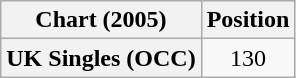<table class="wikitable plainrowheaders" style="text-align:center">
<tr>
<th>Chart (2005)</th>
<th>Position</th>
</tr>
<tr>
<th scope="row">UK Singles (OCC)</th>
<td>130</td>
</tr>
</table>
